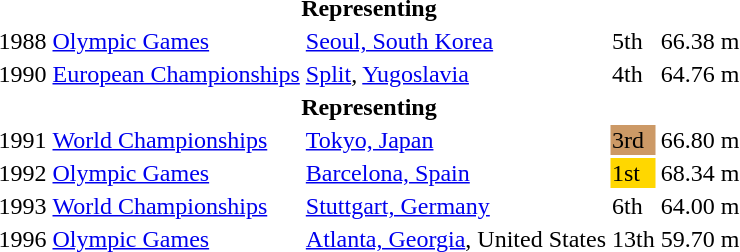<table>
<tr>
<th colspan="5">Representing </th>
</tr>
<tr>
<td>1988</td>
<td><a href='#'>Olympic Games</a></td>
<td><a href='#'>Seoul, South Korea</a></td>
<td>5th</td>
<td>66.38 m</td>
</tr>
<tr>
<td>1990</td>
<td><a href='#'>European Championships</a></td>
<td><a href='#'>Split</a>, <a href='#'>Yugoslavia</a></td>
<td>4th</td>
<td>64.76 m</td>
</tr>
<tr>
<th colspan="5">Representing </th>
</tr>
<tr>
<td>1991</td>
<td><a href='#'>World Championships</a></td>
<td><a href='#'>Tokyo, Japan</a></td>
<td bgcolor=cc9966>3rd</td>
<td>66.80 m</td>
</tr>
<tr>
<td>1992</td>
<td><a href='#'>Olympic Games</a></td>
<td><a href='#'>Barcelona, Spain</a></td>
<td bgcolor=gold>1st</td>
<td>68.34 m</td>
</tr>
<tr>
<td>1993</td>
<td><a href='#'>World Championships</a></td>
<td><a href='#'>Stuttgart, Germany</a></td>
<td>6th</td>
<td>64.00 m</td>
</tr>
<tr>
<td>1996</td>
<td><a href='#'>Olympic Games</a></td>
<td><a href='#'>Atlanta, Georgia</a>, United States</td>
<td>13th</td>
<td>59.70 m</td>
</tr>
</table>
